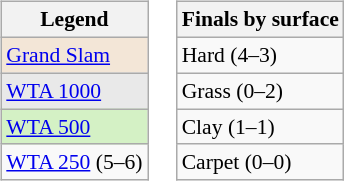<table>
<tr valign=top>
<td><br><table class="wikitable" style=font-size:90%>
<tr>
<th>Legend</th>
</tr>
<tr>
<td bgcolor=f3e6d7><a href='#'>Grand Slam</a></td>
</tr>
<tr>
<td bgcolor=e9e9e9><a href='#'>WTA 1000</a></td>
</tr>
<tr>
<td bgcolor=d4f1c5><a href='#'>WTA 500</a></td>
</tr>
<tr>
<td><a href='#'>WTA 250</a> (5–6)</td>
</tr>
</table>
</td>
<td><br><table class="wikitable" style=font-size:90%>
<tr>
<th>Finals by surface</th>
</tr>
<tr>
<td>Hard (4–3)</td>
</tr>
<tr>
<td>Grass (0–2)</td>
</tr>
<tr>
<td>Clay (1–1)</td>
</tr>
<tr>
<td>Carpet (0–0)</td>
</tr>
</table>
</td>
</tr>
</table>
